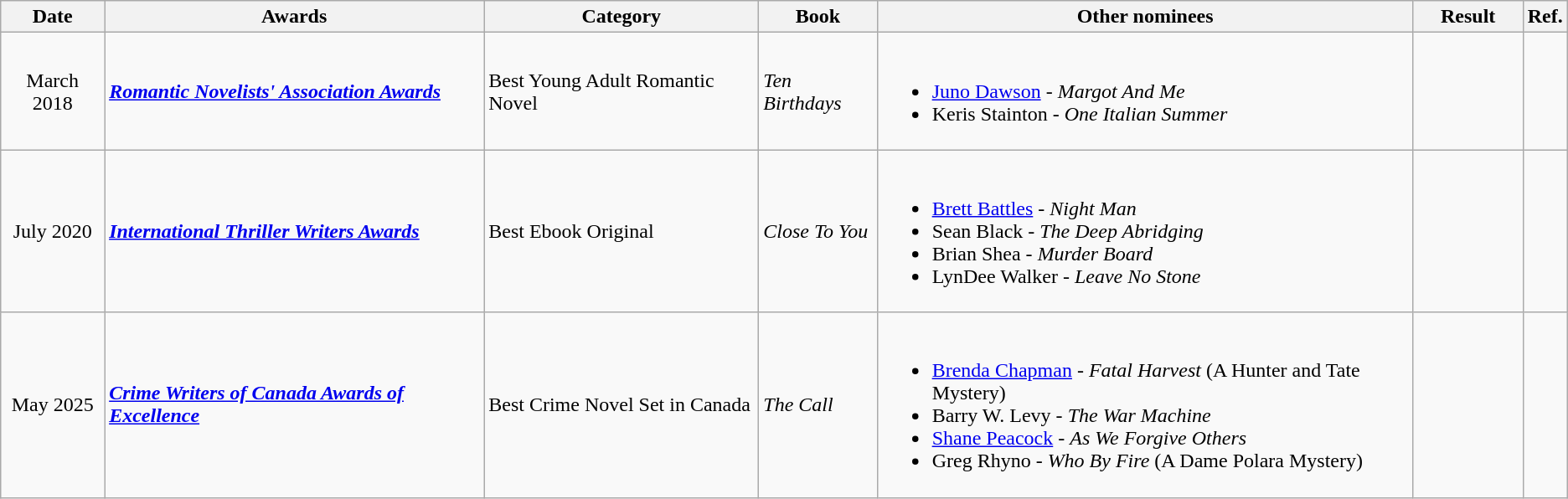<table class=wikitable>
<tr>
<th scope="col">Date</th>
<th scope="col">Awards</th>
<th scope="col">Category</th>
<th scope="col">Book</th>
<th scope="col">Other nominees</th>
<th scope="col" style="width:5em;">Result</th>
<th>Ref.</th>
</tr>
<tr>
<td style="text-align:center;">March 2018</td>
<td><strong><em><a href='#'>Romantic Novelists' Association Awards</a></em></strong></td>
<td>Best Young Adult Romantic Novel</td>
<td><em>Ten Birthdays</em></td>
<td><br><ul><li><a href='#'>Juno Dawson</a> - <em>Margot And Me</em></li><li>Keris Stainton - <em>One Italian Summer</em></li></ul></td>
<td></td>
<td style="text-align:center;"></td>
</tr>
<tr>
<td style="text-align:center;">July 2020</td>
<td><strong><em><a href='#'>International Thriller Writers Awards</a></em></strong></td>
<td>Best Ebook Original</td>
<td><em>Close To You</em></td>
<td><br><ul><li><a href='#'>Brett Battles</a> - <em>Night Man</em></li><li>Sean Black - <em>The Deep Abridging</em></li><li>Brian Shea - <em>Murder Board</em></li><li>LynDee Walker - <em>Leave No Stone</em></li></ul></td>
<td></td>
<td></td>
</tr>
<tr>
<td style="text-align:center;">May 2025</td>
<td><strong><em><a href='#'>Crime Writers of Canada Awards of Excellence</a></em></strong></td>
<td>Best Crime Novel Set in Canada</td>
<td><em>The Call</em></td>
<td><br><ul><li><a href='#'>Brenda Chapman</a> - <em>Fatal Harvest</em> (A Hunter and Tate Mystery)</li><li>Barry W. Levy - <em>The War Machine</em></li><li><a href='#'>Shane Peacock</a> - <em>As We Forgive Others</em></li><li>Greg Rhyno - <em>Who By Fire</em> (A Dame Polara Mystery)</li></ul></td>
<td></td>
<td></td>
</tr>
</table>
